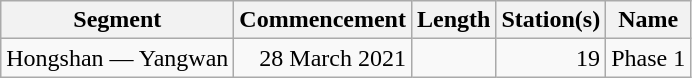<table class="wikitable" style="border-collapse: collapse; text-align: right;">
<tr>
<th>Segment</th>
<th>Commencement</th>
<th>Length</th>
<th>Station(s)</th>
<th>Name</th>
</tr>
<tr>
<td style="text-align: left;">Hongshan — Yangwan</td>
<td>28 March 2021</td>
<td></td>
<td>19</td>
<td style="text-align: left;">Phase 1</td>
</tr>
</table>
